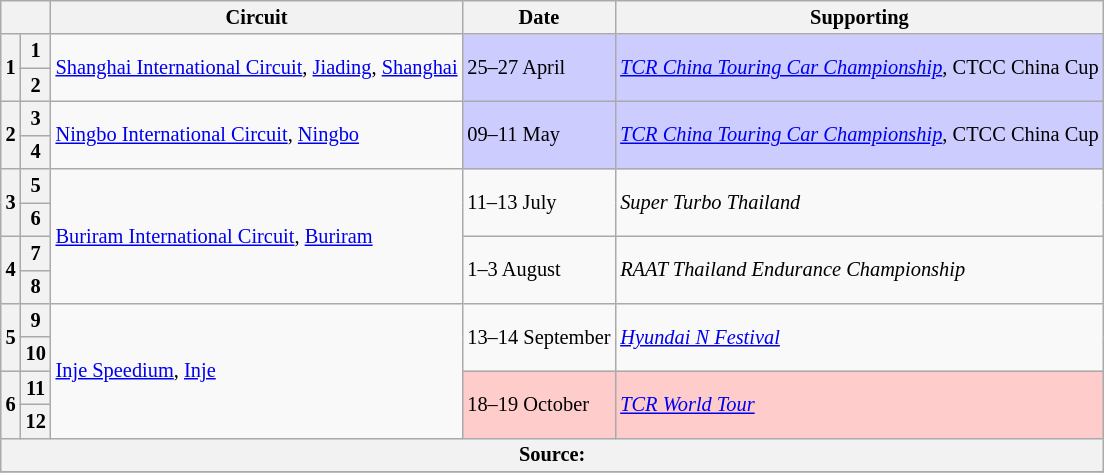<table class="wikitable" style="font-size: 85%;">
<tr>
<th colspan="2"></th>
<th>Circuit</th>
<th>Date</th>
<th>Supporting</th>
</tr>
<tr>
<th rowspan="2">1</th>
<th>1</th>
<td rowspan="2"> <a href='#'>Shanghai International Circuit</a>, <a href='#'>Jiading</a>, <a href='#'>Shanghai</a></td>
<td style="background:#ccccff;" rowspan="2">25–27 April</td>
<td style="background:#ccccff;" rowspan="2"><em><a href='#'>TCR China Touring Car Championship</a></em>, CTCC China Cup</td>
</tr>
<tr>
<th>2</th>
</tr>
<tr>
<th rowspan="2">2</th>
<th>3</th>
<td rowspan="2"> <a href='#'>Ningbo International Circuit</a>, <a href='#'>Ningbo</a></td>
<td style="background:#ccccff;" rowspan="2">09–11 May</td>
<td style="background:#ccccff;" rowspan="2"><em><a href='#'>TCR China Touring Car Championship</a></em>, CTCC China Cup</td>
</tr>
<tr>
<th>4</th>
</tr>
<tr>
<th rowspan="2">3</th>
<th>5</th>
<td rowspan="4"> <a href='#'>Buriram International Circuit</a>, <a href='#'>Buriram</a></td>
<td rowspan="2">11–13 July</td>
<td rowspan="2"><em>Super Turbo Thailand</em></td>
</tr>
<tr>
<th>6</th>
</tr>
<tr>
<th rowspan="2">4</th>
<th>7</th>
<td rowspan="2">1–3 August</td>
<td rowspan="2"><em>RAAT Thailand Endurance Championship</em></td>
</tr>
<tr>
<th>8</th>
</tr>
<tr>
<th rowspan="2">5</th>
<th>9</th>
<td rowspan="4"> <a href='#'>Inje Speedium</a>, <a href='#'>Inje</a></td>
<td rowspan="2">13–14 September</td>
<td rowspan="2"><em><a href='#'>Hyundai N Festival</a></em></td>
</tr>
<tr>
<th>10</th>
</tr>
<tr style="background:#ffcccc;">
<th rowspan="2">6</th>
<th>11</th>
<td rowspan="2">18–19 October</td>
<td rowspan="2"><em><a href='#'>TCR World Tour</a></em></td>
</tr>
<tr>
<th>12</th>
</tr>
<tr>
<th colspan="5">Source:</th>
</tr>
<tr>
</tr>
</table>
